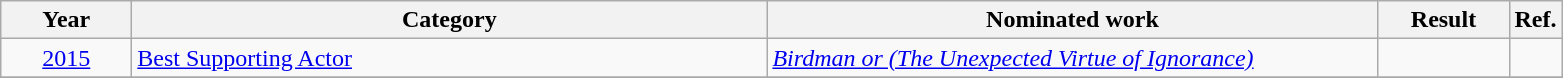<table class=wikitable>
<tr>
<th scope="col" style="width:5em;">Year</th>
<th scope="col" style="width:26em;">Category</th>
<th scope="col" style="width:25em;">Nominated work</th>
<th scope="col" style="width:5em;">Result</th>
<th>Ref.</th>
</tr>
<tr>
<td style="text-align:center;"><a href='#'>2015</a></td>
<td><a href='#'>Best Supporting Actor</a></td>
<td><em><a href='#'>Birdman or (The Unexpected Virtue of Ignorance)</a></em></td>
<td></td>
<td></td>
</tr>
<tr>
</tr>
</table>
